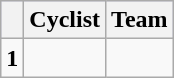<table class="wikitable">
<tr style="background:#ccccff;">
<th></th>
<th>Cyclist</th>
<th>Team</th>
</tr>
<tr>
<td><strong>1</strong></td>
<td></td>
<td></td>
</tr>
</table>
